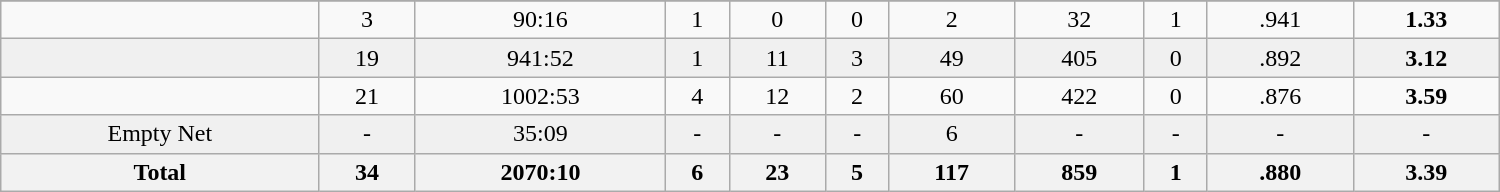<table class="wikitable sortable" width ="1000">
<tr align="center">
</tr>
<tr align="center">
<td></td>
<td>3</td>
<td>90:16</td>
<td>1</td>
<td>0</td>
<td>0</td>
<td>2</td>
<td>32</td>
<td>1</td>
<td>.941</td>
<td><strong>1.33</strong></td>
</tr>
<tr align="center" bgcolor="#f0f0f0">
<td></td>
<td>19</td>
<td>941:52</td>
<td>1</td>
<td>11</td>
<td>3</td>
<td>49</td>
<td>405</td>
<td>0</td>
<td>.892</td>
<td><strong>3.12</strong></td>
</tr>
<tr align="center" bgcolor="">
<td></td>
<td>21</td>
<td>1002:53</td>
<td>4</td>
<td>12</td>
<td>2</td>
<td>60</td>
<td>422</td>
<td>0</td>
<td>.876</td>
<td><strong>3.59</strong></td>
</tr>
<tr align="center" bgcolor="#f0f0f0">
<td>Empty Net</td>
<td>-</td>
<td>35:09</td>
<td>-</td>
<td>-</td>
<td>-</td>
<td>6</td>
<td>-</td>
<td>-</td>
<td>-</td>
<td>-</td>
</tr>
<tr>
<th>Total</th>
<th>34</th>
<th>2070:10</th>
<th>6</th>
<th>23</th>
<th>5</th>
<th>117</th>
<th>859</th>
<th>1</th>
<th>.880</th>
<th>3.39</th>
</tr>
</table>
